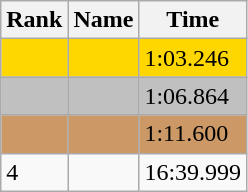<table class="wikitable">
<tr>
<th>Rank</th>
<th>Name</th>
<th>Time</th>
</tr>
<tr style="background:gold;">
<td></td>
<td></td>
<td>1:03.246</td>
</tr>
<tr style="background:silver;">
<td></td>
<td></td>
<td>1:06.864</td>
</tr>
<tr style="background:#cc9966;">
<td></td>
<td></td>
<td>1:11.600</td>
</tr>
<tr>
<td>4</td>
<td></td>
<td>16:39.999</td>
</tr>
</table>
